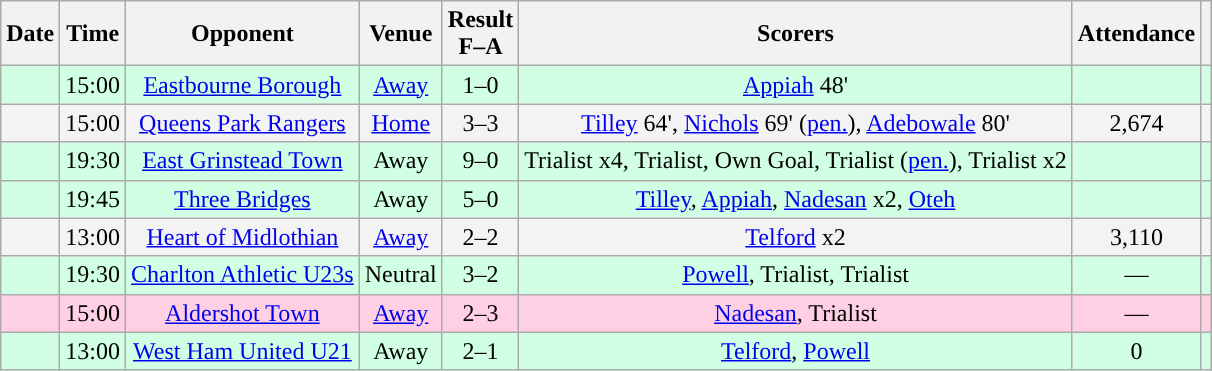<table class="wikitable sortable" style="text-align:center">
<tr>
<th>Date</th>
<th>Time</th>
<th>Opponent</th>
<th>Venue</th>
<th>Result<br>F–A</th>
<th class="unsortable">Scorers</th>
<th>Attendance</th>
<th class="unsortable"></th>
</tr>
<tr bgcolor="#d0ffe3">
<td></td>
<td>15:00</td>
<td><a href='#'>Eastbourne Borough</a></td>
<td><a href='#'>Away</a></td>
<td>1–0</td>
<td><a href='#'>Appiah</a> 48'</td>
<td></td>
<td></td>
</tr>
<tr bgcolor="#f3f3f3">
<td></td>
<td>15:00</td>
<td><a href='#'>Queens Park Rangers</a></td>
<td><a href='#'>Home</a></td>
<td>3–3</td>
<td><a href='#'>Tilley</a> 64', <a href='#'>Nichols</a> 69' (<a href='#'>pen.</a>), <a href='#'>Adebowale</a> 80'</td>
<td>2,674</td>
<td></td>
</tr>
<tr bgcolor="#d0ffe3">
<td></td>
<td>19:30</td>
<td><a href='#'>East Grinstead Town</a></td>
<td>Away</td>
<td>9–0</td>
<td>Trialist x4, Trialist, Own Goal, Trialist (<a href='#'>pen.</a>), Trialist x2</td>
<td></td>
<td></td>
</tr>
<tr bgcolor="#d0ffe3">
<td></td>
<td>19:45</td>
<td><a href='#'>Three Bridges</a></td>
<td>Away</td>
<td>5–0</td>
<td><a href='#'>Tilley</a>, <a href='#'>Appiah</a>, <a href='#'>Nadesan</a> x2, <a href='#'>Oteh</a></td>
<td></td>
<td></td>
</tr>
<tr bgcolor="#f3f3f3">
<td></td>
<td>13:00</td>
<td><a href='#'>Heart of Midlothian</a></td>
<td><a href='#'>Away</a></td>
<td>2–2</td>
<td><a href='#'>Telford</a> x2</td>
<td>3,110</td>
<td></td>
</tr>
<tr bgcolor="#d0ffe3">
<td></td>
<td>19:30</td>
<td><a href='#'>Charlton Athletic U23s</a></td>
<td>Neutral</td>
<td>3–2</td>
<td><a href='#'>Powell</a>, Trialist, Trialist</td>
<td>—</td>
<td></td>
</tr>
<tr bgcolor="#ffd0e3">
<td></td>
<td>15:00</td>
<td><a href='#'>Aldershot Town</a></td>
<td><a href='#'>Away</a></td>
<td>2–3</td>
<td><a href='#'>Nadesan</a>, Trialist</td>
<td>—</td>
<td></td>
</tr>
<tr bgcolor="#d0ffe3">
<td></td>
<td>13:00</td>
<td><a href='#'>West Ham United U21</a></td>
<td>Away</td>
<td>2–1</td>
<td><a href='#'>Telford</a>, <a href='#'>Powell</a></td>
<td>0</td>
<td></td>
</tr>
</table>
